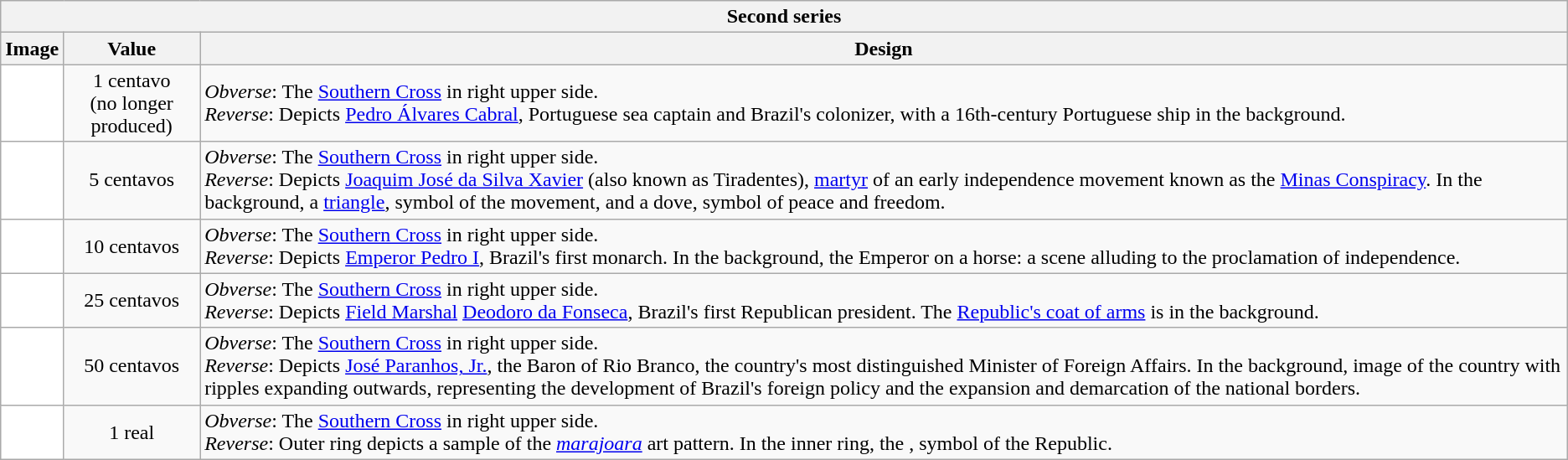<table border="1" class="wikitable">
<tr>
<th colspan="3">Second series</th>
</tr>
<tr ---->
<th>Image</th>
<th align="Center">Value</th>
<th align="Center">Design</th>
</tr>
<tr ---->
<td align="Center" bgcolor="white"></td>
<td align="Center">1 centavo<br>(no longer produced)</td>
<td><em>Obverse</em>: The <a href='#'>Southern Cross</a> in right upper side.<br><em>Reverse</em>: Depicts <a href='#'>Pedro Álvares Cabral</a>, Portuguese sea captain and Brazil's colonizer, with a 16th-century Portuguese ship in the background.</td>
</tr>
<tr ---->
<td align="Center" bgcolor="white"></td>
<td align="Center">5 centavos</td>
<td><em>Obverse</em>: The <a href='#'>Southern Cross</a> in right upper side.<br><em>Reverse</em>: Depicts <a href='#'>Joaquim José da Silva Xavier</a> (also known as Tiradentes), <a href='#'>martyr</a> of an early independence movement known as the <a href='#'>Minas Conspiracy</a>. In the background, a <a href='#'>triangle</a>, symbol of the movement, and a dove, symbol of peace and freedom.</td>
</tr>
<tr ---->
<td align="Center" bgcolor="white"></td>
<td align="Center">10 centavos</td>
<td><em>Obverse</em>: The <a href='#'>Southern Cross</a> in right upper side.<br><em>Reverse</em>: Depicts <a href='#'>Emperor Pedro I</a>, Brazil's first monarch. In the background, the Emperor on a horse: a scene alluding to the proclamation of independence.</td>
</tr>
<tr ---->
<td align="Center" bgcolor="white"></td>
<td align="Center">25 centavos</td>
<td><em>Obverse</em>: The <a href='#'>Southern Cross</a> in right upper side.<br><em>Reverse</em>: Depicts <a href='#'>Field Marshal</a> <a href='#'>Deodoro da Fonseca</a>, Brazil's first Republican president. The <a href='#'>Republic's coat of arms</a> is in the background.</td>
</tr>
<tr ---->
<td align="Center" bgcolor="white"></td>
<td align="Center">50 centavos</td>
<td><em>Obverse</em>: The <a href='#'>Southern Cross</a> in right upper side.<br><em>Reverse</em>: Depicts <a href='#'>José Paranhos, Jr.</a>, the Baron of Rio Branco, the country's most distinguished Minister of Foreign Affairs. In the background, image of the country with ripples expanding outwards, representing the development of Brazil's foreign policy and the expansion and demarcation of the national borders.</td>
</tr>
<tr ---->
<td align="Center" bgcolor="white"></td>
<td align="Center">1 real</td>
<td><em>Obverse</em>: The <a href='#'>Southern Cross</a> in right upper side.<br><em>Reverse</em>: Outer ring depicts a sample of the <em><a href='#'>marajoara</a></em> art pattern. In the inner ring, the , symbol of the Republic.</td>
</tr>
</table>
